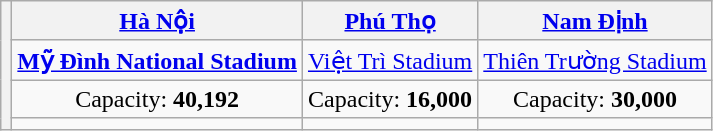<table class="wikitable" style="text-align:center">
<tr>
<th rowspan="4"></th>
<th><a href='#'>Hà Nội</a></th>
<th><a href='#'>Phú Thọ</a></th>
<th><a href='#'>Nam Định</a></th>
</tr>
<tr>
<td><strong><a href='#'>Mỹ Đình National Stadium</a></strong></td>
<td><a href='#'>Việt Trì Stadium</a></td>
<td><a href='#'>Thiên Trường Stadium</a></td>
</tr>
<tr>
<td>Capacity: <strong>40,192</strong></td>
<td>Capacity: <strong>16,000</strong></td>
<td>Capacity: <strong>30,000</strong></td>
</tr>
<tr>
<td></td>
<td></td>
<td></td>
</tr>
</table>
